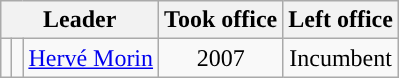<table class="wikitable" style="text-align: center;">
<tr>
<th colspan="3">Leader</th>
<th>Took office</th>
<th>Left office</th>
</tr>
<tr>
<td style="background: "></td>
<td></td>
<td><a href='#'>Hervé Morin</a></td>
<td>2007</td>
<td>Incumbent</td>
</tr>
</table>
